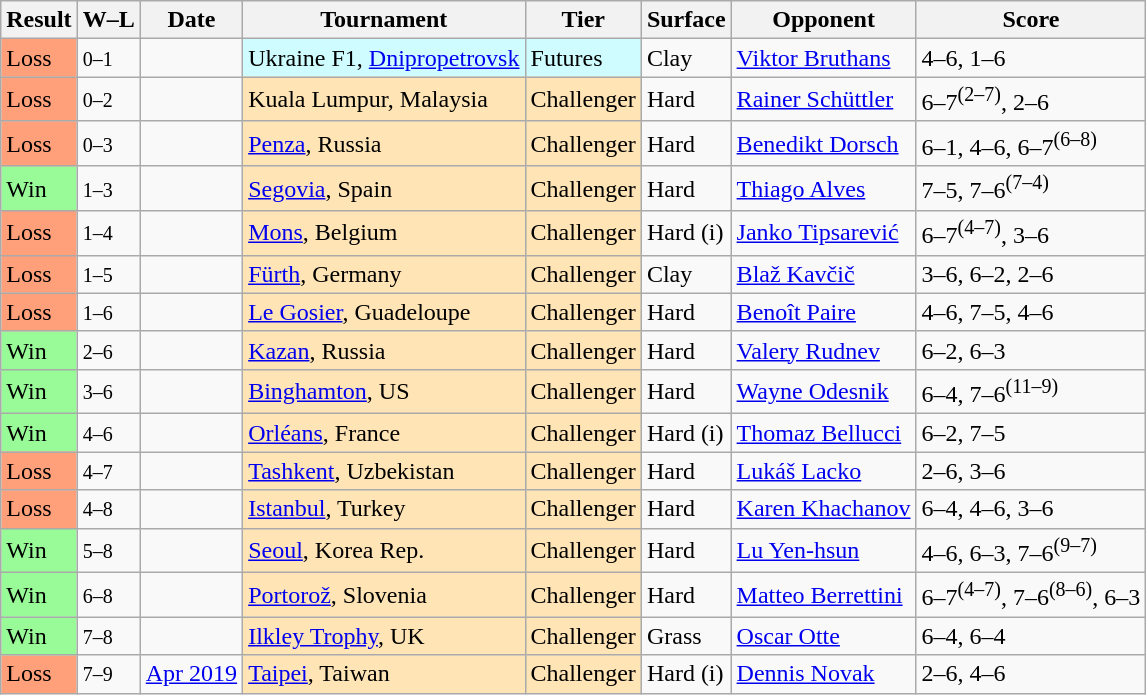<table class="sortable wikitable">
<tr>
<th>Result</th>
<th class="unsortable">W–L</th>
<th>Date</th>
<th>Tournament</th>
<th>Tier</th>
<th>Surface</th>
<th>Opponent</th>
<th class="unsortable">Score</th>
</tr>
<tr>
<td bgcolor=FFA07A>Loss</td>
<td><small>0–1</small></td>
<td></td>
<td style="background:#cffcff;">Ukraine F1, <a href='#'>Dnipropetrovsk</a></td>
<td style="background:#cffcff;">Futures</td>
<td>Clay</td>
<td> <a href='#'>Viktor Bruthans</a></td>
<td>4–6, 1–6</td>
</tr>
<tr>
<td bgcolor=FFA07A>Loss</td>
<td><small>0–2</small></td>
<td></td>
<td style="background:moccasin;">Kuala Lumpur, Malaysia</td>
<td style="background:moccasin;">Challenger</td>
<td>Hard</td>
<td> <a href='#'>Rainer Schüttler</a></td>
<td>6–7<sup>(2–7)</sup>, 2–6</td>
</tr>
<tr>
<td bgcolor=FFA07A>Loss</td>
<td><small>0–3</small></td>
<td></td>
<td style="background:moccasin;"><a href='#'>Penza</a>, Russia</td>
<td style="background:moccasin;">Challenger</td>
<td>Hard</td>
<td> <a href='#'>Benedikt Dorsch</a></td>
<td>6–1, 4–6, 6–7<sup>(6–8)</sup></td>
</tr>
<tr>
<td bgcolor=98fb98>Win</td>
<td><small>1–3</small></td>
<td></td>
<td style="background:moccasin;"><a href='#'>Segovia</a>, Spain</td>
<td style="background:moccasin;">Challenger</td>
<td>Hard</td>
<td> <a href='#'>Thiago Alves</a></td>
<td>7–5, 7–6<sup>(7–4)</sup></td>
</tr>
<tr>
<td bgcolor=FFA07A>Loss</td>
<td><small>1–4</small></td>
<td><a href='#'></a></td>
<td style="background:moccasin;"><a href='#'>Mons</a>, Belgium</td>
<td style="background:moccasin;">Challenger</td>
<td>Hard (i)</td>
<td> <a href='#'>Janko Tipsarević</a></td>
<td>6–7<sup>(4–7)</sup>, 3–6</td>
</tr>
<tr>
<td bgcolor=FFA07A>Loss</td>
<td><small>1–5</small></td>
<td><a href='#'></a></td>
<td style="background:moccasin;"><a href='#'>Fürth</a>, Germany</td>
<td style="background:moccasin;">Challenger</td>
<td>Clay</td>
<td> <a href='#'>Blaž Kavčič</a></td>
<td>3–6, 6–2, 2–6</td>
</tr>
<tr>
<td bgcolor=FFA07A>Loss</td>
<td><small>1–6</small></td>
<td><a href='#'></a></td>
<td style="background:moccasin;"><a href='#'>Le Gosier</a>, Guadeloupe</td>
<td style="background:moccasin;">Challenger</td>
<td>Hard</td>
<td> <a href='#'>Benoît Paire</a></td>
<td>4–6, 7–5, 4–6</td>
</tr>
<tr>
<td bgcolor=98fb98>Win</td>
<td><small>2–6</small></td>
<td><a href='#'></a></td>
<td style="background:moccasin;"><a href='#'>Kazan</a>, Russia</td>
<td style="background:moccasin;">Challenger</td>
<td>Hard</td>
<td> <a href='#'>Valery Rudnev</a></td>
<td>6–2, 6–3</td>
</tr>
<tr>
<td bgcolor=98fb98>Win</td>
<td><small>3–6</small></td>
<td><a href='#'></a></td>
<td style="background:moccasin;"><a href='#'>Binghamton</a>, US</td>
<td style="background:moccasin;">Challenger</td>
<td>Hard</td>
<td> <a href='#'>Wayne Odesnik</a></td>
<td>6–4, 7–6<sup>(11–9)</sup></td>
</tr>
<tr>
<td bgcolor=98fb98>Win</td>
<td><small>4–6</small></td>
<td><a href='#'></a></td>
<td style="background:moccasin;"><a href='#'>Orléans</a>, France</td>
<td style="background:moccasin;">Challenger</td>
<td>Hard (i)</td>
<td> <a href='#'>Thomaz Bellucci</a></td>
<td>6–2, 7–5</td>
</tr>
<tr>
<td bgcolor=FFA07A>Loss</td>
<td><small>4–7</small></td>
<td><a href='#'></a></td>
<td style="background:moccasin;"><a href='#'>Tashkent</a>, Uzbekistan</td>
<td style="background:moccasin;">Challenger</td>
<td>Hard</td>
<td> <a href='#'>Lukáš Lacko</a></td>
<td>2–6, 3–6</td>
</tr>
<tr>
<td bgcolor=FFA07A>Loss</td>
<td><small>4–8</small></td>
<td><a href='#'></a></td>
<td style="background:moccasin;"><a href='#'>Istanbul</a>, Turkey</td>
<td style="background:moccasin;">Challenger</td>
<td>Hard</td>
<td> <a href='#'>Karen Khachanov</a></td>
<td>6–4, 4–6, 3–6</td>
</tr>
<tr>
<td bgcolor=98fb98>Win</td>
<td><small>5–8</small></td>
<td><a href='#'></a></td>
<td style="background:moccasin;"><a href='#'>Seoul</a>, Korea Rep.</td>
<td style="background:moccasin;">Challenger</td>
<td>Hard</td>
<td> <a href='#'>Lu Yen-hsun</a></td>
<td>4–6, 6–3, 7–6<sup>(9–7)</sup></td>
</tr>
<tr>
<td bgcolor=98fb98>Win</td>
<td><small>6–8</small></td>
<td><a href='#'></a></td>
<td style="background:moccasin;"><a href='#'>Portorož</a>, Slovenia</td>
<td style="background:moccasin;">Challenger</td>
<td>Hard</td>
<td> <a href='#'>Matteo Berrettini</a></td>
<td>6–7<sup>(4–7)</sup>, 7–6<sup>(8–6)</sup>, 6–3</td>
</tr>
<tr>
<td bgcolor=98fb98>Win</td>
<td><small>7–8</small></td>
<td><a href='#'></a></td>
<td style="background:moccasin;"><a href='#'>Ilkley Trophy</a>, UK</td>
<td style="background:moccasin;">Challenger</td>
<td>Grass</td>
<td> <a href='#'>Oscar Otte</a></td>
<td>6–4, 6–4</td>
</tr>
<tr>
<td bgcolor=FFA07A>Loss</td>
<td><small>7–9</small></td>
<td><a href='#'>Apr 2019</a></td>
<td style="background:moccasin;"><a href='#'>Taipei</a>, Taiwan</td>
<td style="background:moccasin;">Challenger</td>
<td>Hard (i)</td>
<td> <a href='#'>Dennis Novak</a></td>
<td>2–6, 4–6</td>
</tr>
</table>
